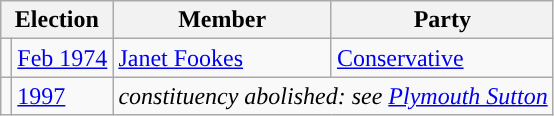<table class="wikitable">
<tr>
<th colspan="2">Election</th>
<th>Member</th>
<th>Party</th>
</tr>
<tr>
<td style="color:inherit;background-color: "></td>
<td><a href='#'>Feb 1974</a></td>
<td><a href='#'>Janet Fookes</a></td>
<td><a href='#'>Conservative</a></td>
</tr>
<tr>
<td></td>
<td><a href='#'>1997</a></td>
<td colspan="2"><em>constituency abolished: see <a href='#'>Plymouth Sutton</a></em></td>
</tr>
</table>
